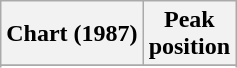<table class="wikitable sortable plainrowheaders">
<tr>
<th>Chart (1987)</th>
<th>Peak<br>position</th>
</tr>
<tr>
</tr>
<tr>
</tr>
</table>
